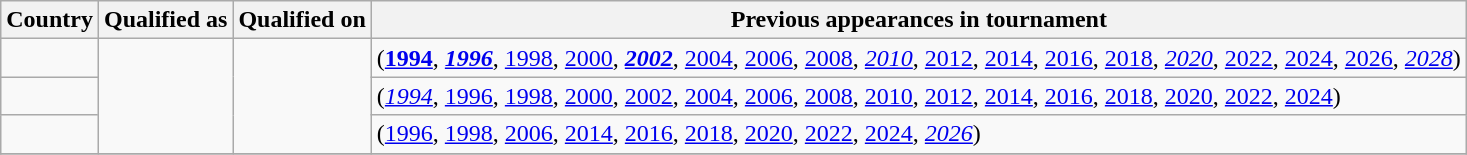<table class="wikitable sortable">
<tr>
<th>Country</th>
<th>Qualified as</th>
<th>Qualified on</th>
<th>Previous appearances in tournament</th>
</tr>
<tr>
<td></td>
<td rowspan=3></td>
<td rowspan=3></td>
<td> (<strong><a href='#'>1994</a></strong>, <strong><em><a href='#'>1996</a></em></strong>, <a href='#'>1998</a>, <a href='#'>2000</a>, <strong><em><a href='#'>2002</a></em></strong>, <a href='#'>2004</a>, <a href='#'>2006</a>, <a href='#'>2008</a>, <em><a href='#'>2010</a></em>, <a href='#'>2012</a>, <a href='#'>2014</a>, <a href='#'>2016</a>, <a href='#'>2018</a>, <em><a href='#'>2020</a></em>, <a href='#'>2022</a>, <a href='#'>2024</a>, <a href='#'>2026</a>, <em><a href='#'>2028</a></em>)</td>
</tr>
<tr>
<td></td>
<td> (<em><a href='#'>1994</a></em>, <a href='#'>1996</a>, <a href='#'>1998</a>, <a href='#'>2000</a>, <a href='#'>2002</a>, <a href='#'>2004</a>, <a href='#'>2006</a>, <a href='#'>2008</a>, <a href='#'>2010</a>, <a href='#'>2012</a>, <a href='#'>2014</a>, <a href='#'>2016</a>, <a href='#'>2018</a>, <a href='#'>2020</a>, <a href='#'>2022</a>, <a href='#'>2024</a>)</td>
</tr>
<tr>
<td></td>
<td> (<a href='#'>1996</a>, <a href='#'>1998</a>, <a href='#'>2006</a>, <a href='#'>2014</a>, <a href='#'>2016</a>, <a href='#'>2018</a>, <a href='#'>2020</a>, <a href='#'>2022</a>, <a href='#'>2024</a>, <em><a href='#'>2026</a></em>)</td>
</tr>
<tr>
</tr>
</table>
